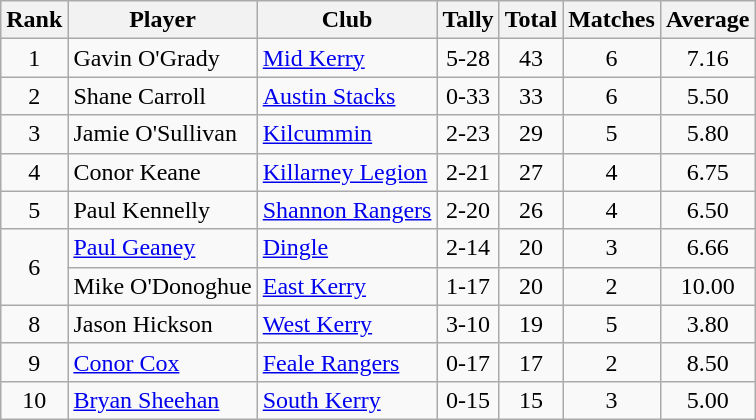<table class="wikitable">
<tr>
<th>Rank</th>
<th>Player</th>
<th>Club</th>
<th>Tally</th>
<th>Total</th>
<th>Matches</th>
<th>Average</th>
</tr>
<tr>
<td rowspan="1" style="text-align:center;">1</td>
<td>Gavin O'Grady</td>
<td><a href='#'>Mid Kerry</a></td>
<td align=center>5-28</td>
<td align=center>43</td>
<td align=center>6</td>
<td align=center>7.16</td>
</tr>
<tr>
<td rowspan="1" style="text-align:center;">2</td>
<td>Shane Carroll</td>
<td><a href='#'>Austin Stacks</a></td>
<td align=center>0-33</td>
<td align=center>33</td>
<td align=center>6</td>
<td align=center>5.50</td>
</tr>
<tr>
<td rowspan="1" style="text-align:center;">3</td>
<td>Jamie O'Sullivan</td>
<td><a href='#'>Kilcummin</a></td>
<td align=center>2-23</td>
<td align=center>29</td>
<td align=center>5</td>
<td align=center>5.80</td>
</tr>
<tr>
<td rowspan="1" style="text-align:center;">4</td>
<td>Conor Keane</td>
<td><a href='#'>Killarney Legion</a></td>
<td align=center>2-21</td>
<td align=center>27</td>
<td align=center>4</td>
<td align=center>6.75</td>
</tr>
<tr>
<td rowspan="1" style="text-align:center;">5</td>
<td>Paul Kennelly</td>
<td><a href='#'>Shannon Rangers</a></td>
<td align=center>2-20</td>
<td align=center>26</td>
<td align=center>4</td>
<td align=center>6.50</td>
</tr>
<tr>
<td rowspan="2" style="text-align:center;">6</td>
<td><a href='#'>Paul Geaney</a></td>
<td><a href='#'>Dingle</a></td>
<td align=center>2-14</td>
<td align=center>20</td>
<td align=center>3</td>
<td align=center>6.66</td>
</tr>
<tr>
<td>Mike O'Donoghue</td>
<td><a href='#'>East Kerry</a></td>
<td align=center>1-17</td>
<td align=center>20</td>
<td align=center>2</td>
<td align=center>10.00</td>
</tr>
<tr>
<td rowspan="1" style="text-align:center;">8</td>
<td>Jason Hickson</td>
<td><a href='#'>West Kerry</a></td>
<td align=center>3-10</td>
<td align=center>19</td>
<td align=center>5</td>
<td align=center>3.80</td>
</tr>
<tr>
<td rowspan="1" style="text-align:center;">9</td>
<td><a href='#'>Conor Cox</a></td>
<td><a href='#'>Feale Rangers</a></td>
<td align=center>0-17</td>
<td align=center>17</td>
<td align=center>2</td>
<td align=center>8.50</td>
</tr>
<tr>
<td rowspan="1" style="text-align:center;">10</td>
<td><a href='#'>Bryan Sheehan</a></td>
<td><a href='#'>South Kerry</a></td>
<td align=center>0-15</td>
<td align=center>15</td>
<td align=center>3</td>
<td align=center>5.00</td>
</tr>
</table>
